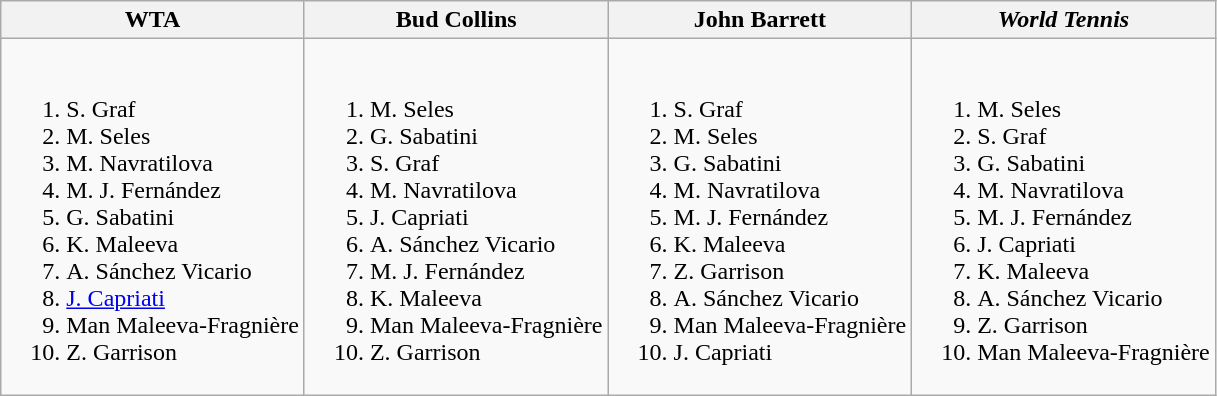<table class="wikitable">
<tr>
<th>WTA</th>
<th>Bud Collins</th>
<th>John Barrett</th>
<th><em>World Tennis</em></th>
</tr>
<tr style="vertical-align: top;">
<td style="white-space: nowrap;"><br><ol><li> S. Graf</li><li> M. Seles</li><li> M. Navratilova</li><li> M. J. Fernández</li><li> G. Sabatini</li><li> K. Maleeva</li><li> A. Sánchez Vicario</li><li> <a href='#'>J. Capriati</a></li><li> Man Maleeva-Fragnière</li><li> Z. Garrison</li></ol></td>
<td style="white-space: nowrap;"><br><ol><li> M. Seles</li><li> G. Sabatini</li><li> S. Graf</li><li> M. Navratilova</li><li> J. Capriati</li><li> A. Sánchez Vicario</li><li> M. J. Fernández</li><li> K. Maleeva</li><li> Man Maleeva-Fragnière</li><li> Z. Garrison</li></ol></td>
<td style="white-space: nowrap;"><br><ol><li> S. Graf</li><li> M. Seles</li><li> G. Sabatini</li><li> M. Navratilova</li><li> M. J. Fernández</li><li> K. Maleeva</li><li> Z. Garrison</li><li> A. Sánchez Vicario</li><li> Man Maleeva-Fragnière</li><li> J. Capriati</li></ol></td>
<td style="white-space: nowrap;"><br><ol><li> M. Seles</li><li> S. Graf</li><li> G. Sabatini</li><li> M. Navratilova</li><li> M. J. Fernández</li><li> J. Capriati</li><li> K. Maleeva</li><li> A. Sánchez Vicario</li><li> Z. Garrison</li><li> Man Maleeva-Fragnière</li></ol></td>
</tr>
</table>
